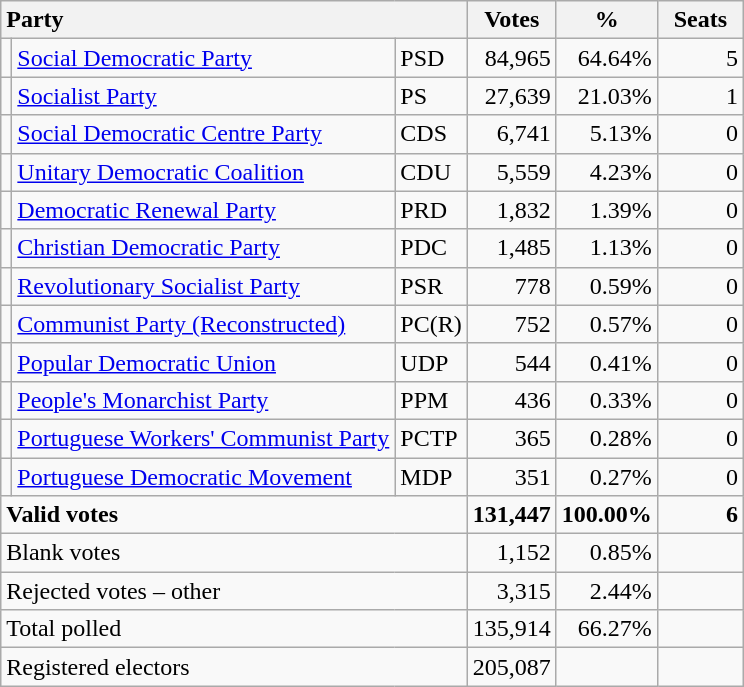<table class="wikitable" border="1" style="text-align:right;">
<tr>
<th style="text-align:left;" colspan=3>Party</th>
<th align=center width="50">Votes</th>
<th align=center width="50">%</th>
<th align=center width="50">Seats</th>
</tr>
<tr>
<td></td>
<td align=left><a href='#'>Social Democratic Party</a></td>
<td align=left>PSD</td>
<td>84,965</td>
<td>64.64%</td>
<td>5</td>
</tr>
<tr>
<td></td>
<td align=left><a href='#'>Socialist Party</a></td>
<td align=left>PS</td>
<td>27,639</td>
<td>21.03%</td>
<td>1</td>
</tr>
<tr>
<td></td>
<td align=left style="white-space: nowrap;"><a href='#'>Social Democratic Centre Party</a></td>
<td align=left>CDS</td>
<td>6,741</td>
<td>5.13%</td>
<td>0</td>
</tr>
<tr>
<td></td>
<td align=left style="white-space: nowrap;"><a href='#'>Unitary Democratic Coalition</a></td>
<td align=left>CDU</td>
<td>5,559</td>
<td>4.23%</td>
<td>0</td>
</tr>
<tr>
<td></td>
<td align=left><a href='#'>Democratic Renewal Party</a></td>
<td align=left>PRD</td>
<td>1,832</td>
<td>1.39%</td>
<td>0</td>
</tr>
<tr>
<td></td>
<td align=left style="white-space: nowrap;"><a href='#'>Christian Democratic Party</a></td>
<td align=left>PDC</td>
<td>1,485</td>
<td>1.13%</td>
<td>0</td>
</tr>
<tr>
<td></td>
<td align=left><a href='#'>Revolutionary Socialist Party</a></td>
<td align=left>PSR</td>
<td>778</td>
<td>0.59%</td>
<td>0</td>
</tr>
<tr>
<td></td>
<td align=left><a href='#'>Communist Party (Reconstructed)</a></td>
<td align=left>PC(R)</td>
<td>752</td>
<td>0.57%</td>
<td>0</td>
</tr>
<tr>
<td></td>
<td align=left><a href='#'>Popular Democratic Union</a></td>
<td align=left>UDP</td>
<td>544</td>
<td>0.41%</td>
<td>0</td>
</tr>
<tr>
<td></td>
<td align=left><a href='#'>People's Monarchist Party</a></td>
<td align=left>PPM</td>
<td>436</td>
<td>0.33%</td>
<td>0</td>
</tr>
<tr>
<td></td>
<td align=left><a href='#'>Portuguese Workers' Communist Party</a></td>
<td align=left>PCTP</td>
<td>365</td>
<td>0.28%</td>
<td>0</td>
</tr>
<tr>
<td></td>
<td align=left><a href='#'>Portuguese Democratic Movement</a></td>
<td align=left>MDP</td>
<td>351</td>
<td>0.27%</td>
<td>0</td>
</tr>
<tr style="font-weight:bold">
<td align=left colspan=3>Valid votes</td>
<td>131,447</td>
<td>100.00%</td>
<td>6</td>
</tr>
<tr>
<td align=left colspan=3>Blank votes</td>
<td>1,152</td>
<td>0.85%</td>
<td></td>
</tr>
<tr>
<td align=left colspan=3>Rejected votes – other</td>
<td>3,315</td>
<td>2.44%</td>
<td></td>
</tr>
<tr>
<td align=left colspan=3>Total polled</td>
<td>135,914</td>
<td>66.27%</td>
<td></td>
</tr>
<tr>
<td align=left colspan=3>Registered electors</td>
<td>205,087</td>
<td></td>
<td></td>
</tr>
</table>
